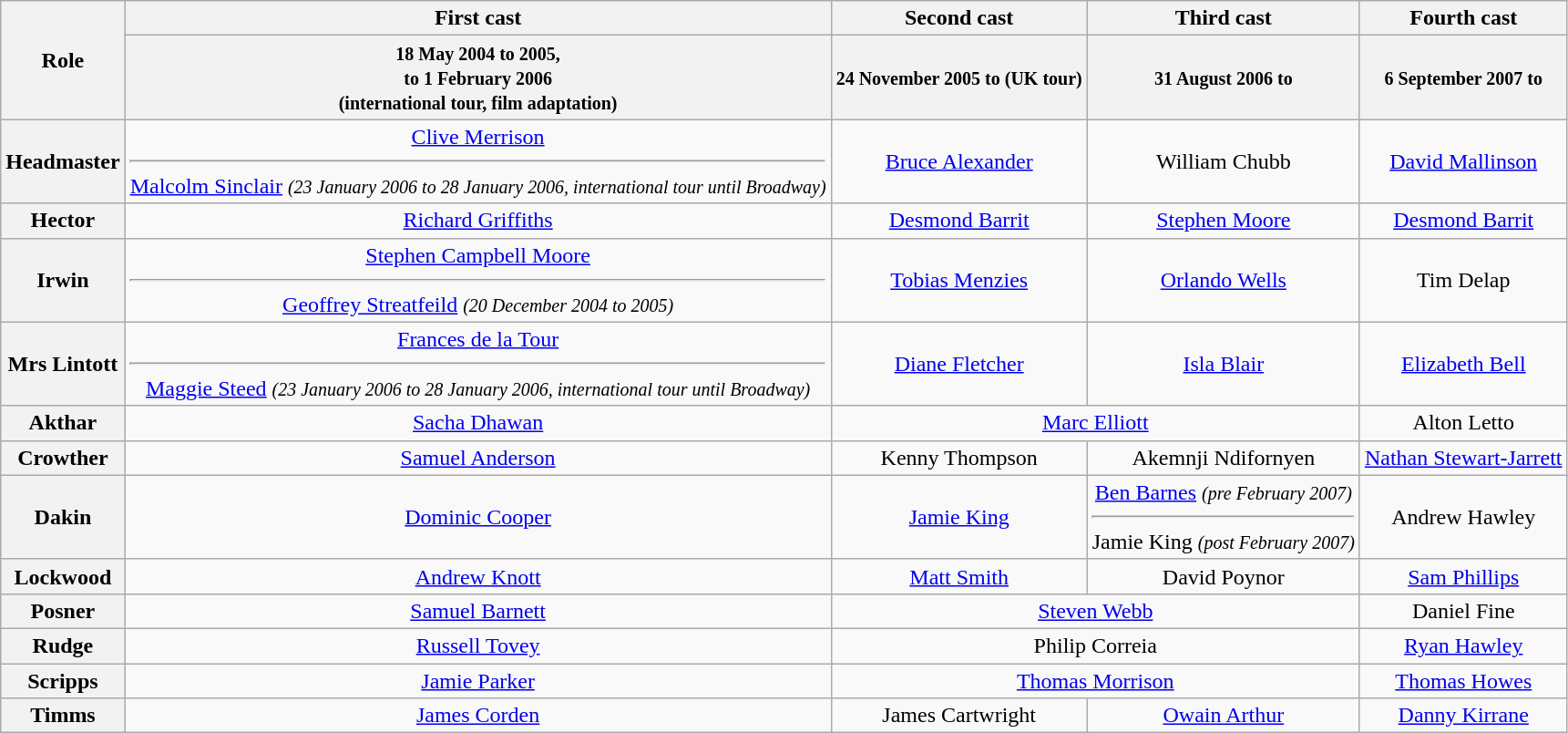<table class="wikitable">
<tr>
<th rowspan=2>Role</th>
<th>First cast</th>
<th>Second cast</th>
<th>Third cast</th>
<th>Fourth cast</th>
</tr>
<tr>
<th><small>18 May 2004 to 2005,<br> to 1 February 2006<br>(international tour, film adaptation)</small></th>
<th><small>24 November 2005 to  (UK tour)</small></th>
<th><small>31 August 2006 to </small></th>
<th><small>6 September 2007 to </small></th>
</tr>
<tr>
<th>Headmaster</th>
<td align=center><a href='#'>Clive Merrison</a><hr><a href='#'>Malcolm Sinclair</a> <em><small>(23 January 2006 to 28 January 2006, international tour until Broadway)</small></em></td>
<td align=center><a href='#'>Bruce Alexander</a></td>
<td align=center>William Chubb</td>
<td align=center><a href='#'>David Mallinson</a></td>
</tr>
<tr>
<th>Hector</th>
<td align=center><a href='#'>Richard Griffiths</a></td>
<td align=center><a href='#'>Desmond Barrit</a></td>
<td align=center><a href='#'>Stephen Moore</a></td>
<td align=center><a href='#'>Desmond Barrit</a></td>
</tr>
<tr>
<th>Irwin</th>
<td align=center><a href='#'>Stephen Campbell Moore</a><hr><a href='#'>Geoffrey Streatfeild</a> <em><small>(20 December 2004 to 2005)</small></em></td>
<td align=center><a href='#'>Tobias Menzies</a></td>
<td align=center><a href='#'>Orlando Wells</a></td>
<td align=center>Tim Delap</td>
</tr>
<tr>
<th>Mrs Lintott</th>
<td align=center><a href='#'>Frances de la Tour</a><hr><a href='#'>Maggie Steed</a> <em><small>(23 January 2006 to 28 January 2006, international tour until Broadway)</small></em></td>
<td align=center><a href='#'>Diane Fletcher</a></td>
<td align=center><a href='#'>Isla Blair</a></td>
<td align=center><a href='#'>Elizabeth Bell</a></td>
</tr>
<tr>
<th>Akthar</th>
<td align=center><a href='#'>Sacha Dhawan</a></td>
<td align=center colspan=2><a href='#'>Marc Elliott</a></td>
<td align=center>Alton Letto</td>
</tr>
<tr>
<th>Crowther</th>
<td align=center><a href='#'>Samuel Anderson</a></td>
<td align=center>Kenny Thompson</td>
<td align=center>Akemnji Ndifornyen</td>
<td align=center><a href='#'>Nathan Stewart-Jarrett</a></td>
</tr>
<tr>
<th>Dakin</th>
<td align=center><a href='#'>Dominic Cooper</a></td>
<td align=center><a href='#'>Jamie King</a></td>
<td align=center><a href='#'>Ben Barnes</a> <em><small>(pre February 2007)</small></em><hr>Jamie King <em><small>(post February 2007)</small></em></td>
<td align=center>Andrew Hawley</td>
</tr>
<tr>
<th>Lockwood</th>
<td align=center><a href='#'>Andrew Knott</a></td>
<td align=center><a href='#'>Matt Smith</a></td>
<td align=center>David Poynor</td>
<td align=center><a href='#'>Sam Phillips</a></td>
</tr>
<tr>
<th>Posner</th>
<td align=center><a href='#'>Samuel Barnett</a></td>
<td align=center colspan=2><a href='#'>Steven Webb</a></td>
<td align=center>Daniel Fine</td>
</tr>
<tr>
<th>Rudge</th>
<td align=center><a href='#'>Russell Tovey</a></td>
<td align=center colspan=2>Philip Correia</td>
<td align=center><a href='#'>Ryan Hawley</a></td>
</tr>
<tr>
<th>Scripps</th>
<td align=center><a href='#'>Jamie Parker</a></td>
<td align=center colspan=2><a href='#'>Thomas Morrison</a></td>
<td align=center><a href='#'>Thomas Howes</a></td>
</tr>
<tr>
<th>Timms</th>
<td align=center><a href='#'>James Corden</a></td>
<td align=center>James Cartwright</td>
<td align=center><a href='#'>Owain Arthur</a></td>
<td align=center><a href='#'>Danny Kirrane</a></td>
</tr>
</table>
